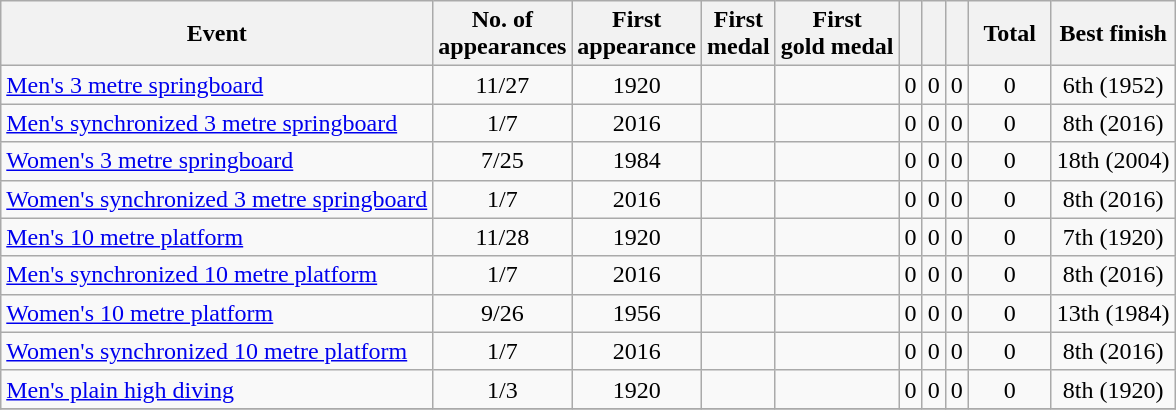<table class="wikitable sortable" style="text-align:center">
<tr>
<th>Event</th>
<th>No. of<br>appearances</th>
<th>First<br>appearance</th>
<th>First<br>medal</th>
<th>First<br>gold medal</th>
<th width:3em; font-weight:bold;"></th>
<th width:3em; font-weight:bold;"></th>
<th width:3em; font-weight:bold;"></th>
<th style="width:3em; font-weight:bold;">Total</th>
<th>Best finish</th>
</tr>
<tr>
<td align=left><a href='#'>Men's 3 metre springboard</a></td>
<td>11/27</td>
<td>1920</td>
<td></td>
<td></td>
<td>0</td>
<td>0</td>
<td>0</td>
<td>0</td>
<td>6th (1952)</td>
</tr>
<tr>
<td align=left><a href='#'>Men's synchronized 3 metre springboard</a></td>
<td>1/7</td>
<td>2016</td>
<td></td>
<td></td>
<td>0</td>
<td>0</td>
<td>0</td>
<td>0</td>
<td>8th (2016)</td>
</tr>
<tr>
<td align=left><a href='#'>Women's 3 metre springboard</a></td>
<td>7/25</td>
<td>1984</td>
<td></td>
<td></td>
<td>0</td>
<td>0</td>
<td>0</td>
<td>0</td>
<td>18th (2004)</td>
</tr>
<tr>
<td align=left><a href='#'>Women's synchronized 3 metre springboard</a></td>
<td>1/7</td>
<td>2016</td>
<td></td>
<td></td>
<td>0</td>
<td>0</td>
<td>0</td>
<td>0</td>
<td>8th (2016)</td>
</tr>
<tr>
<td align=left><a href='#'>Men's 10 metre platform</a></td>
<td>11/28</td>
<td>1920</td>
<td></td>
<td></td>
<td>0</td>
<td>0</td>
<td>0</td>
<td>0</td>
<td>7th (1920)</td>
</tr>
<tr>
<td align=left><a href='#'>Men's synchronized 10 metre platform</a></td>
<td>1/7</td>
<td>2016</td>
<td></td>
<td></td>
<td>0</td>
<td>0</td>
<td>0</td>
<td>0</td>
<td>8th (2016)</td>
</tr>
<tr>
<td align=left><a href='#'>Women's 10 metre platform</a></td>
<td>9/26</td>
<td>1956</td>
<td></td>
<td></td>
<td>0</td>
<td>0</td>
<td>0</td>
<td>0</td>
<td>13th (1984)</td>
</tr>
<tr>
<td align=left><a href='#'>Women's synchronized 10 metre platform</a></td>
<td>1/7</td>
<td>2016</td>
<td></td>
<td></td>
<td>0</td>
<td>0</td>
<td>0</td>
<td>0</td>
<td>8th (2016)</td>
</tr>
<tr>
<td align=left><a href='#'>Men's plain high diving</a></td>
<td>1/3</td>
<td>1920</td>
<td></td>
<td></td>
<td>0</td>
<td>0</td>
<td>0</td>
<td>0</td>
<td>8th (1920)</td>
</tr>
<tr>
</tr>
</table>
